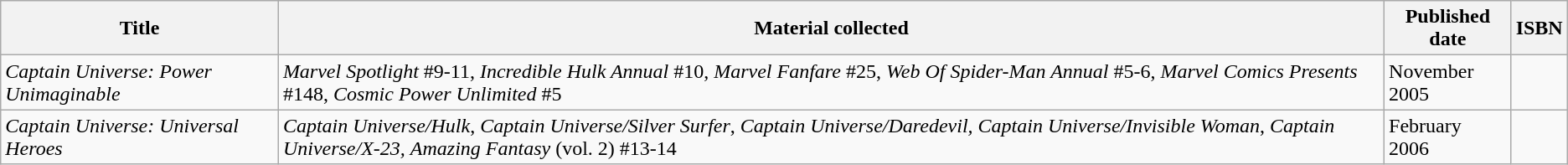<table class="wikitable">
<tr>
<th>Title</th>
<th>Material collected</th>
<th>Published date</th>
<th>ISBN</th>
</tr>
<tr>
<td><em>Captain Universe: Power Unimaginable</em></td>
<td><em>Marvel Spotlight</em> #9-11, <em>Incredible Hulk Annual</em> #10, <em>Marvel Fanfare</em> #25, <em>Web Of Spider-Man Annual</em> #5-6, <em>Marvel Comics Presents</em> #148, <em>Cosmic Power Unlimited</em> #5</td>
<td>November 2005</td>
<td></td>
</tr>
<tr>
<td><em>Captain Universe: Universal Heroes</em></td>
<td><em>Captain Universe/Hulk</em>, <em>Captain Universe/Silver Surfer</em>, <em>Captain Universe/Daredevil,</em> <em>Captain Universe/Invisible Woman</em>, <em>Captain Universe/X-23,</em> <em>Amazing Fantasy</em> (vol. 2) #13-14</td>
<td>February 2006</td>
<td></td>
</tr>
</table>
